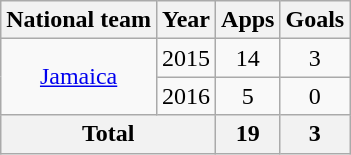<table class=wikitable style="text-align: center;">
<tr>
<th>National team</th>
<th>Year</th>
<th>Apps</th>
<th>Goals</th>
</tr>
<tr>
<td rowspan="2"><a href='#'>Jamaica</a></td>
<td>2015</td>
<td>14</td>
<td>3</td>
</tr>
<tr>
<td>2016</td>
<td>5</td>
<td>0</td>
</tr>
<tr>
<th colspan="2">Total</th>
<th>19</th>
<th>3</th>
</tr>
</table>
